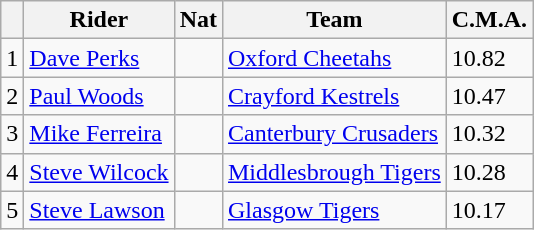<table class=wikitable>
<tr>
<th></th>
<th>Rider</th>
<th>Nat</th>
<th>Team</th>
<th>C.M.A.</th>
</tr>
<tr>
<td align="center">1</td>
<td><a href='#'>Dave Perks</a></td>
<td></td>
<td><a href='#'>Oxford Cheetahs</a></td>
<td>10.82</td>
</tr>
<tr>
<td align="center">2</td>
<td><a href='#'>Paul Woods</a></td>
<td></td>
<td><a href='#'>Crayford Kestrels</a></td>
<td>10.47</td>
</tr>
<tr>
<td align="center">3</td>
<td><a href='#'>Mike Ferreira</a></td>
<td></td>
<td><a href='#'>Canterbury Crusaders</a></td>
<td>10.32</td>
</tr>
<tr>
<td align="center">4</td>
<td><a href='#'>Steve Wilcock</a></td>
<td></td>
<td><a href='#'>Middlesbrough Tigers</a></td>
<td>10.28</td>
</tr>
<tr>
<td align="center">5</td>
<td><a href='#'>Steve Lawson</a></td>
<td></td>
<td><a href='#'>Glasgow Tigers</a></td>
<td>10.17</td>
</tr>
</table>
